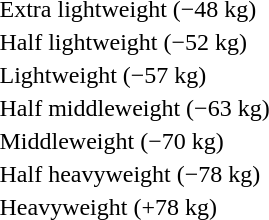<table>
<tr valign="top">
<td rowspan=2>Extra lightweight (−48 kg)<br></td>
<td rowspan=2></td>
<td rowspan=2></td>
<td></td>
</tr>
<tr>
<td></td>
</tr>
<tr valign="top">
<td rowspan=2>Half lightweight (−52 kg)<br></td>
<td rowspan=2></td>
<td rowspan=2></td>
<td></td>
</tr>
<tr>
<td></td>
</tr>
<tr valign="top">
<td rowspan=2>Lightweight (−57 kg)<br></td>
<td rowspan=2></td>
<td rowspan=2></td>
<td></td>
</tr>
<tr>
<td></td>
</tr>
<tr valign="top">
<td rowspan=2>Half middleweight (−63 kg)<br></td>
<td rowspan=2></td>
<td rowspan=2></td>
<td></td>
</tr>
<tr>
<td></td>
</tr>
<tr valign="top">
<td rowspan=2>Middleweight (−70 kg)<br></td>
<td rowspan=2></td>
<td rowspan=2></td>
<td></td>
</tr>
<tr>
<td></td>
</tr>
<tr valign="top">
<td rowspan=2>Half heavyweight (−78 kg)<br></td>
<td rowspan=2></td>
<td rowspan=2></td>
<td></td>
</tr>
<tr>
<td></td>
</tr>
<tr valign="top">
<td rowspan=2>Heavyweight (+78 kg)<br></td>
<td rowspan=2></td>
<td rowspan=2></td>
<td></td>
</tr>
<tr>
<td></td>
</tr>
</table>
